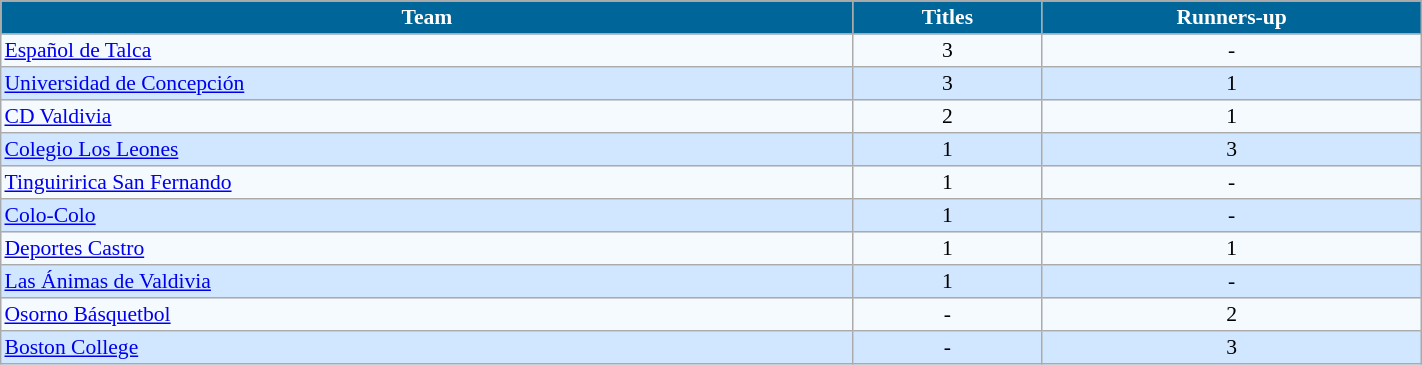<table align=center width=75% border=1 cellpadding="2" cellspacing="0" style="background: #f9f9f9; border: 1px #aaa solid; border-collapse: collapse; font-size: 90%; text-align: center;">
<tr align=center bgcolor=#006699 style="color:white;">
<th width=60%>Team</th>
<th>Titles</th>
<th>Runners-up</th>
</tr>
<tr bgcolor=#F5FAFF>
<td align=left><a href='#'>Español de Talca</a></td>
<td>3</td>
<td>-</td>
</tr>
<tr bgcolor="#D0E7FF">
<td align="left"><a href='#'>Universidad de Concepción</a></td>
<td>3</td>
<td>1</td>
</tr>
<tr bgcolor=#F5FAFF>
<td align=left><a href='#'>CD Valdivia</a></td>
<td>2</td>
<td>1</td>
</tr>
<tr bgcolor="#D0E7FF">
<td align="left"><a href='#'>Colegio Los Leones</a></td>
<td>1</td>
<td>3</td>
</tr>
<tr bgcolor=#F5FAFF>
<td align=left><a href='#'>Tinguiririca San Fernando</a></td>
<td>1</td>
<td>-</td>
</tr>
<tr bgcolor=#D0E7FF>
<td align=left><a href='#'>Colo-Colo</a></td>
<td>1</td>
<td>-</td>
</tr>
<tr bgcolor=#F5FAFF>
<td align=left><a href='#'>Deportes Castro</a></td>
<td>1</td>
<td>1</td>
</tr>
<tr bgcolor=#D0E7FF>
<td align=left><a href='#'>Las Ánimas de Valdivia</a></td>
<td>1</td>
<td>-</td>
</tr>
<tr bgcolor="#F5FAFF">
<td align="left"><a href='#'>Osorno Básquetbol</a></td>
<td>-</td>
<td>2</td>
</tr>
<tr bgcolor=#D0E7FF>
<td align=left><a href='#'>Boston College</a></td>
<td>-</td>
<td>3</td>
</tr>
</table>
